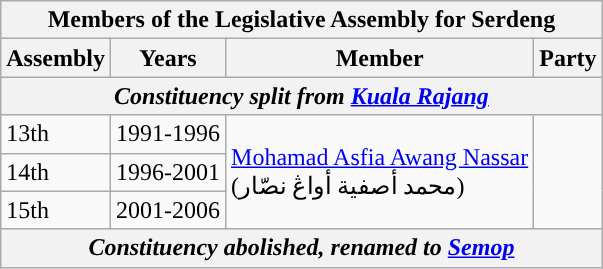<table class=wikitable>
<tr>
<th colspan="4">Members of the Legislative Assembly for Serdeng</th>
</tr>
<tr>
<th>Assembly</th>
<th>Years</th>
<th>Member</th>
<th>Party</th>
</tr>
<tr>
<th colspan=4 align=center><em>Constituency split from <a href='#'>Kuala Rajang</a></em></th>
</tr>
<tr>
<td>13th</td>
<td>1991-1996</td>
<td rowspan=3><a href='#'>Mohamad Asfia Awang Nassar</a><br>(محمد أصفية أواڠ نصّار)</td>
<td rowspan="3"></td>
</tr>
<tr>
<td>14th</td>
<td>1996-2001</td>
</tr>
<tr>
<td>15th</td>
<td>2001-2006</td>
</tr>
<tr>
<th colspan=4 align=center><em>Constituency abolished, renamed to <a href='#'>Semop</a></em></th>
</tr>
</table>
